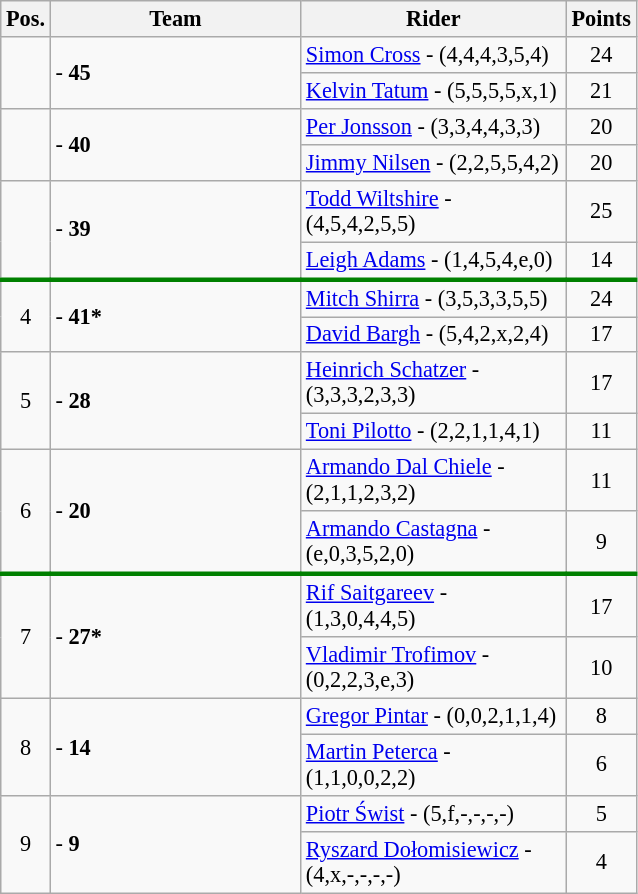<table class=wikitable style="font-size:93%;">
<tr>
<th width=25px>Pos.</th>
<th width=160px>Team</th>
<th width=170px>Rider</th>
<th width=40px>Points</th>
</tr>
<tr align=center >
<td rowspan=2 ></td>
<td rowspan=2 align=left> - <strong>45</strong></td>
<td align=left><a href='#'>Simon Cross</a> - (4,4,4,3,5,4)</td>
<td>24</td>
</tr>
<tr align=center >
<td align=left><a href='#'>Kelvin Tatum</a> - (5,5,5,5,x,1)</td>
<td>21</td>
</tr>
<tr align=center >
<td rowspan=2 ></td>
<td rowspan=2 align=left> - <strong>40</strong></td>
<td align=left><a href='#'>Per Jonsson</a> - (3,3,4,4,3,3)</td>
<td>20</td>
</tr>
<tr align=center >
<td align=left><a href='#'>Jimmy Nilsen</a> - (2,2,5,5,4,2)</td>
<td>20</td>
</tr>
<tr align=center >
<td rowspan=2 ></td>
<td rowspan=2 align=left> - <strong>39</strong></td>
<td align=left><a href='#'>Todd Wiltshire</a> - (4,5,4,2,5,5)</td>
<td>25</td>
</tr>
<tr align=center >
<td align=left><a href='#'>Leigh Adams</a> - (1,4,5,4,e,0)</td>
<td>14</td>
</tr>
<tr align=center style="border-top:3px solid green;">
<td rowspan=2>4</td>
<td rowspan=2 align=left> - <strong>41*</strong></td>
<td align=left><a href='#'>Mitch Shirra</a> - (3,5,3,3,5,5)</td>
<td>24</td>
</tr>
<tr align=center>
<td align=left><a href='#'>David Bargh</a> - (5,4,2,x,2,4)</td>
<td>17</td>
</tr>
<tr align=center>
<td rowspan=2>5</td>
<td rowspan=2 align=left> - <strong>28</strong></td>
<td align=left><a href='#'>Heinrich Schatzer</a> - (3,3,3,2,3,3)</td>
<td>17</td>
</tr>
<tr align=center>
<td align=left><a href='#'>Toni Pilotto</a> - (2,2,1,1,4,1)</td>
<td>11</td>
</tr>
<tr align=center>
<td rowspan=2>6</td>
<td rowspan=2 align=left> - <strong>20</strong></td>
<td align=left><a href='#'>Armando Dal Chiele</a> - (2,1,1,2,3,2)</td>
<td>11</td>
</tr>
<tr align=center>
<td align=left><a href='#'>Armando Castagna</a> - (e,0,3,5,2,0)</td>
<td>9</td>
</tr>
<tr align=center style="border-top:3px solid green;">
<td rowspan=2>7</td>
<td rowspan=2 align=left> - <strong>27*</strong></td>
<td align=left><a href='#'>Rif Saitgareev</a> - (1,3,0,4,4,5)</td>
<td>17</td>
</tr>
<tr align=center>
<td align=left><a href='#'>Vladimir Trofimov</a> - (0,2,2,3,e,3)</td>
<td>10</td>
</tr>
<tr align=center>
<td rowspan=2>8</td>
<td rowspan=2 align=left> - <strong>14</strong></td>
<td align=left><a href='#'>Gregor Pintar</a> - (0,0,2,1,1,4)</td>
<td>8</td>
</tr>
<tr align=center>
<td align=left><a href='#'>Martin Peterca</a> - (1,1,0,0,2,2)</td>
<td>6</td>
</tr>
<tr align=center>
<td rowspan=2>9</td>
<td rowspan=2 align=left> - <strong>9</strong></td>
<td align=left><a href='#'>Piotr Świst</a> - (5,f,-,-,-,-)</td>
<td>5</td>
</tr>
<tr align=center>
<td align=left><a href='#'>Ryszard Dołomisiewicz</a> - (4,x,-,-,-,-)</td>
<td>4</td>
</tr>
</table>
